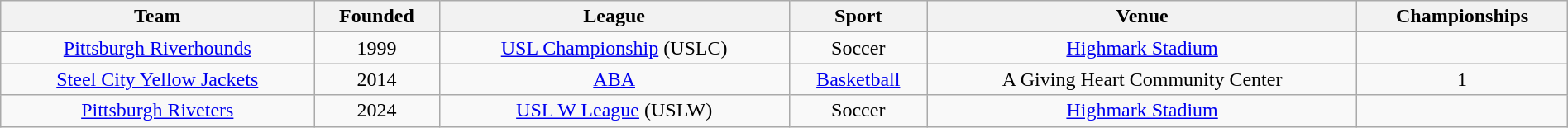<table class="wikitable" style="text-align:center; width:100%;">
<tr>
<th scope="col">Team</th>
<th scope="col">Founded</th>
<th scope="col">League</th>
<th scope="col">Sport</th>
<th scope="col">Venue</th>
<th scope="col">Championships</th>
</tr>
<tr>
<td><a href='#'>Pittsburgh Riverhounds</a></td>
<td>1999</td>
<td><a href='#'>USL Championship</a> (USLC)</td>
<td>Soccer</td>
<td><a href='#'>Highmark Stadium</a></td>
<td></td>
</tr>
<tr>
<td><a href='#'>Steel City Yellow Jackets</a></td>
<td>2014</td>
<td><a href='#'>ABA</a></td>
<td><a href='#'>Basketball</a></td>
<td>A Giving Heart Community Center</td>
<td>1</td>
</tr>
<tr>
<td><a href='#'>Pittsburgh Riveters</a></td>
<td>2024</td>
<td><a href='#'>USL W League</a> (USLW)</td>
<td>Soccer</td>
<td><a href='#'>Highmark Stadium</a></td>
<td></td>
</tr>
</table>
